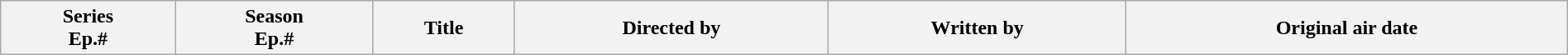<table class="wikitable plainrowheaders" style="width:100%; margin:auto;">
<tr>
<th>Series<br>Ep.#</th>
<th>Season<br>Ep.#</th>
<th>Title</th>
<th>Directed by</th>
<th>Written by</th>
<th>Original air date<br>







</th>
</tr>
</table>
